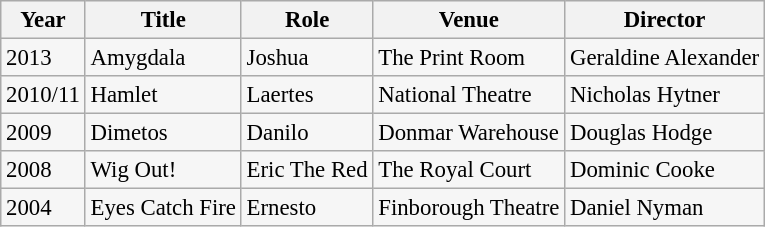<table class="wikitable" style="background:#f6f6f6; font-size:95%;">
<tr>
<th>Year</th>
<th>Title</th>
<th>Role</th>
<th>Venue</th>
<th>Director</th>
</tr>
<tr>
<td>2013</td>
<td>Amygdala</td>
<td>Joshua</td>
<td>The Print Room</td>
<td>Geraldine Alexander</td>
</tr>
<tr>
<td>2010/11</td>
<td>Hamlet</td>
<td>Laertes</td>
<td>National Theatre</td>
<td>Nicholas Hytner</td>
</tr>
<tr>
<td>2009</td>
<td>Dimetos</td>
<td>Danilo</td>
<td>Donmar Warehouse</td>
<td>Douglas Hodge</td>
</tr>
<tr>
<td>2008</td>
<td>Wig Out!</td>
<td>Eric The Red</td>
<td>The Royal Court</td>
<td>Dominic Cooke</td>
</tr>
<tr>
<td>2004</td>
<td>Eyes Catch Fire</td>
<td>Ernesto</td>
<td>Finborough Theatre</td>
<td>Daniel Nyman</td>
</tr>
</table>
